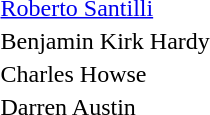<table>
<tr>
<th></th>
<td> <a href='#'>Roberto Santilli</a></td>
</tr>
<tr>
<th></th>
<td>Benjamin Kirk Hardy</td>
</tr>
<tr>
<th></th>
<td>Charles Howse</td>
</tr>
<tr>
<th></th>
<td>Darren Austin</td>
</tr>
</table>
